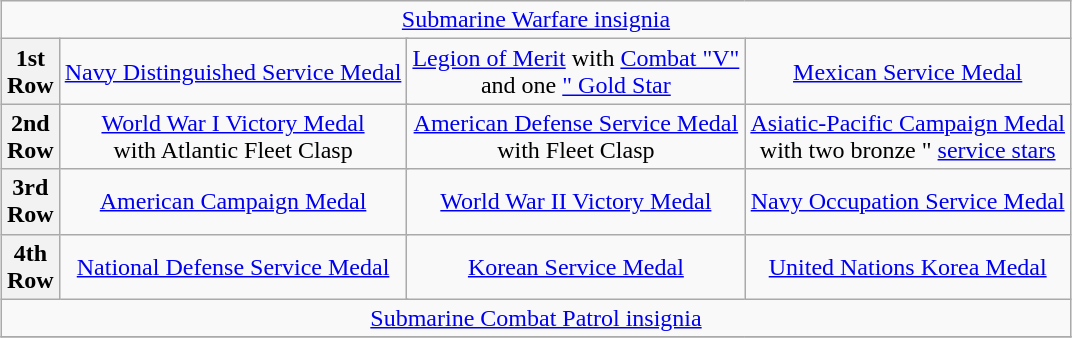<table class="wikitable" style="margin:1em auto; text-align:center;">
<tr>
<td colspan="17"><a href='#'>Submarine Warfare insignia</a></td>
</tr>
<tr>
<th>1st<br>Row</th>
<td colspan="4"><a href='#'>Navy Distinguished Service Medal</a></td>
<td colspan="4"><a href='#'>Legion of Merit</a> with <a href='#'>Combat "V"</a> <br>and one <a href='#'>" Gold Star</a></td>
<td colspan="4"><a href='#'>Mexican Service Medal</a></td>
</tr>
<tr>
<th>2nd<br>Row</th>
<td colspan="4"><a href='#'>World War I Victory Medal</a> <br>with Atlantic Fleet Clasp</td>
<td colspan="4"><a href='#'>American Defense Service Medal</a> <br>with Fleet Clasp</td>
<td colspan="4"><a href='#'>Asiatic-Pacific Campaign Medal</a> <br>with two bronze " <a href='#'>service stars</a></td>
</tr>
<tr>
<th>3rd<br>Row</th>
<td colspan="4"><a href='#'>American Campaign Medal</a></td>
<td colspan="4"><a href='#'>World War II Victory Medal</a></td>
<td colspan="4"><a href='#'>Navy Occupation Service Medal</a></td>
</tr>
<tr>
<th>4th<br>Row</th>
<td colspan="4"><a href='#'>National Defense Service Medal</a></td>
<td colspan="4"><a href='#'>Korean Service Medal</a></td>
<td colspan="4"><a href='#'>United Nations Korea Medal</a></td>
</tr>
<tr>
<td colspan="14"><a href='#'>Submarine Combat Patrol insignia</a></td>
</tr>
<tr>
</tr>
</table>
